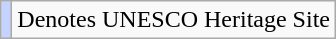<table class="wikitable plainrowheaders sortable">
<tr>
<td style="background:#c4d3ff;"></td>
<td>Denotes UNESCO Heritage Site</td>
</tr>
</table>
